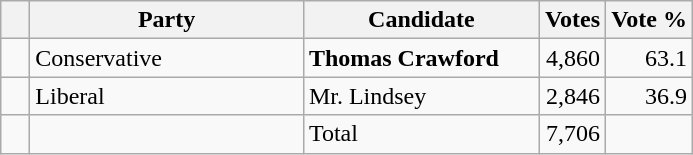<table class="wikitable">
<tr>
<th></th>
<th scope="col" width="175">Party</th>
<th scope="col" width="150">Candidate</th>
<th>Votes</th>
<th>Vote %</th>
</tr>
<tr>
<td>   </td>
<td>Conservative</td>
<td><strong>Thomas Crawford</strong></td>
<td align=right>4,860</td>
<td align=right>63.1</td>
</tr>
<tr>
<td>   </td>
<td>Liberal</td>
<td>Mr. Lindsey</td>
<td align=right>2,846</td>
<td align=right>36.9</td>
</tr>
<tr>
<td></td>
<td></td>
<td>Total</td>
<td align=right>7,706</td>
<td></td>
</tr>
</table>
